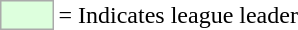<table>
<tr>
<td style="background:#DDFFDD; border:1px solid #aaa; width:2em;"></td>
<td>= Indicates league leader</td>
</tr>
</table>
